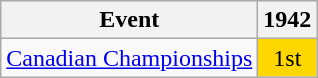<table class="wikitable">
<tr>
<th>Event</th>
<th>1942</th>
</tr>
<tr>
<td><a href='#'>Canadian Championships</a></td>
<td align="center" bgcolor="gold">1st</td>
</tr>
</table>
